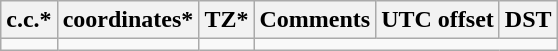<table class="wikitable sortable">
<tr>
<th>c.c.*</th>
<th>coordinates*</th>
<th>TZ*</th>
<th>Comments</th>
<th>UTC offset</th>
<th>DST</th>
</tr>
<tr --->
<td></td>
<td></td>
<td></td>
</tr>
</table>
